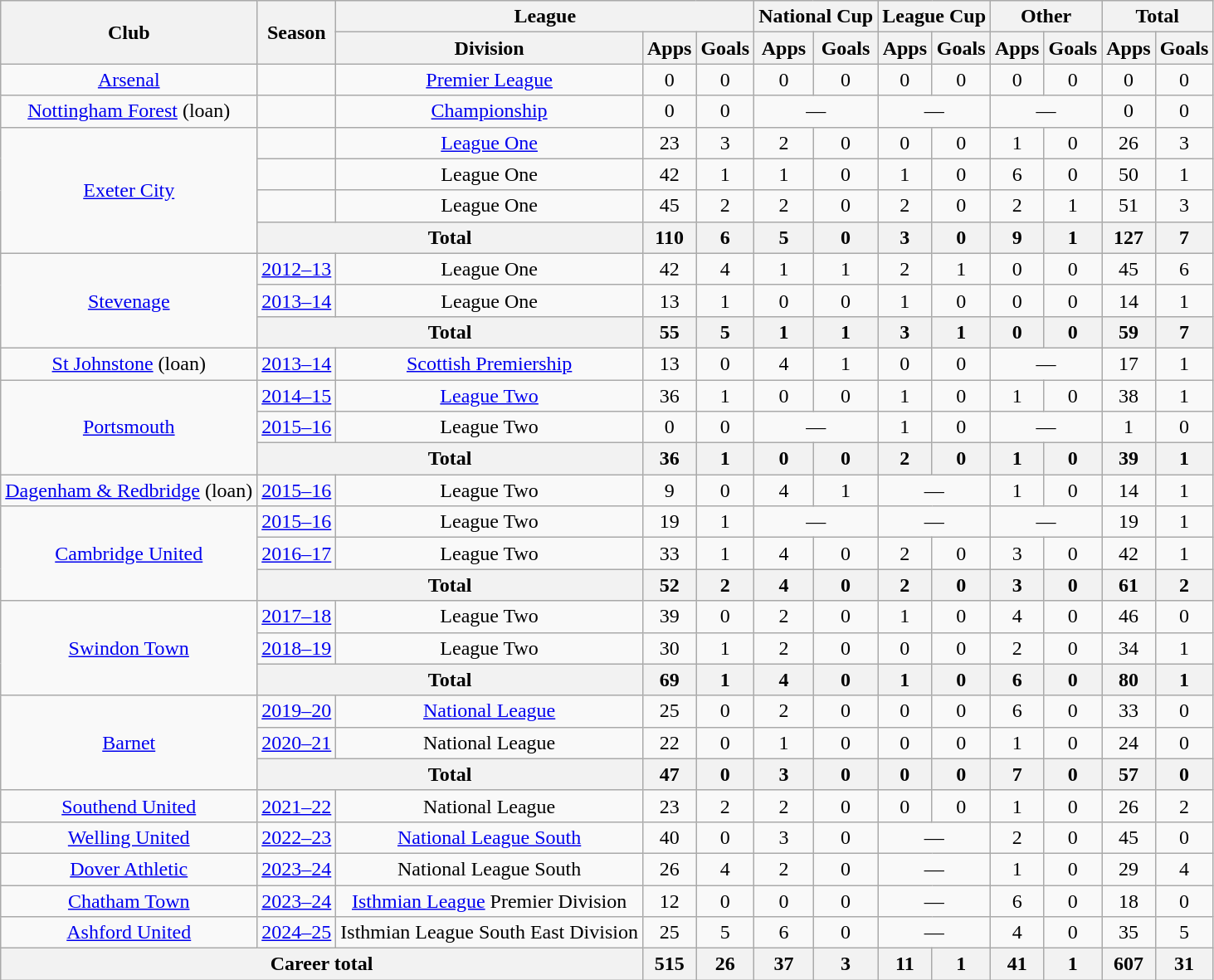<table class="wikitable" style="text-align: center;">
<tr>
<th rowspan="2">Club</th>
<th rowspan="2">Season</th>
<th colspan="3">League</th>
<th colspan="2">National Cup</th>
<th colspan="2">League Cup</th>
<th colspan="2">Other</th>
<th colspan="2">Total</th>
</tr>
<tr>
<th>Division</th>
<th>Apps</th>
<th>Goals</th>
<th>Apps</th>
<th>Goals</th>
<th>Apps</th>
<th>Goals</th>
<th>Apps</th>
<th>Goals</th>
<th>Apps</th>
<th>Goals</th>
</tr>
<tr>
<td><a href='#'>Arsenal</a></td>
<td></td>
<td><a href='#'>Premier League</a></td>
<td>0</td>
<td>0</td>
<td>0</td>
<td>0</td>
<td>0</td>
<td>0</td>
<td>0</td>
<td>0</td>
<td>0</td>
<td>0</td>
</tr>
<tr>
<td><a href='#'>Nottingham Forest</a> (loan)</td>
<td></td>
<td><a href='#'>Championship</a></td>
<td>0</td>
<td>0</td>
<td colspan="2">—</td>
<td colspan="2">—</td>
<td colspan="2">—</td>
<td>0</td>
<td>0</td>
</tr>
<tr>
<td rowspan="4" valign="center"><a href='#'>Exeter City</a></td>
<td></td>
<td><a href='#'>League One</a></td>
<td>23</td>
<td>3</td>
<td>2</td>
<td>0</td>
<td>0</td>
<td>0</td>
<td>1</td>
<td>0</td>
<td>26</td>
<td>3</td>
</tr>
<tr>
<td></td>
<td>League One</td>
<td>42</td>
<td>1</td>
<td>1</td>
<td>0</td>
<td>1</td>
<td>0</td>
<td>6</td>
<td>0</td>
<td>50</td>
<td>1</td>
</tr>
<tr>
<td></td>
<td>League One</td>
<td>45</td>
<td>2</td>
<td>2</td>
<td>0</td>
<td>2</td>
<td>0</td>
<td>2</td>
<td>1</td>
<td>51</td>
<td>3</td>
</tr>
<tr>
<th colspan="2">Total</th>
<th>110</th>
<th>6</th>
<th>5</th>
<th>0</th>
<th>3</th>
<th>0</th>
<th>9</th>
<th>1</th>
<th>127</th>
<th>7</th>
</tr>
<tr>
<td rowspan="3" valign="center"><a href='#'>Stevenage</a></td>
<td><a href='#'>2012–13</a></td>
<td>League One</td>
<td>42</td>
<td>4</td>
<td>1</td>
<td>1</td>
<td>2</td>
<td>1</td>
<td>0</td>
<td>0</td>
<td>45</td>
<td>6</td>
</tr>
<tr>
<td><a href='#'>2013–14</a></td>
<td>League One</td>
<td>13</td>
<td>1</td>
<td>0</td>
<td>0</td>
<td>1</td>
<td>0</td>
<td>0</td>
<td>0</td>
<td>14</td>
<td>1</td>
</tr>
<tr>
<th colspan="2">Total</th>
<th>55</th>
<th>5</th>
<th>1</th>
<th>1</th>
<th>3</th>
<th>1</th>
<th>0</th>
<th>0</th>
<th>59</th>
<th>7</th>
</tr>
<tr>
<td><a href='#'>St Johnstone</a> (loan)</td>
<td><a href='#'>2013–14</a></td>
<td><a href='#'>Scottish Premiership</a></td>
<td>13</td>
<td>0</td>
<td>4</td>
<td>1</td>
<td>0</td>
<td>0</td>
<td colspan="2">—</td>
<td>17</td>
<td>1</td>
</tr>
<tr>
<td rowspan="3" valign="center"><a href='#'>Portsmouth</a></td>
<td><a href='#'>2014–15</a></td>
<td><a href='#'>League Two</a></td>
<td>36</td>
<td>1</td>
<td>0</td>
<td>0</td>
<td>1</td>
<td>0</td>
<td>1</td>
<td>0</td>
<td>38</td>
<td>1</td>
</tr>
<tr>
<td><a href='#'>2015–16</a></td>
<td>League Two</td>
<td>0</td>
<td>0</td>
<td colspan="2">—</td>
<td>1</td>
<td>0</td>
<td colspan="2">—</td>
<td>1</td>
<td>0</td>
</tr>
<tr>
<th colspan="2">Total</th>
<th>36</th>
<th>1</th>
<th>0</th>
<th>0</th>
<th>2</th>
<th>0</th>
<th>1</th>
<th>0</th>
<th>39</th>
<th>1</th>
</tr>
<tr>
<td><a href='#'>Dagenham & Redbridge</a> (loan)</td>
<td><a href='#'>2015–16</a></td>
<td>League Two</td>
<td>9</td>
<td>0</td>
<td>4</td>
<td>1</td>
<td colspan="2">—</td>
<td>1</td>
<td>0</td>
<td>14</td>
<td>1</td>
</tr>
<tr>
<td rowspan="3" valign="center"><a href='#'>Cambridge United</a></td>
<td><a href='#'>2015–16</a></td>
<td>League Two</td>
<td>19</td>
<td>1</td>
<td colspan="2">—</td>
<td colspan="2">—</td>
<td colspan="2">—</td>
<td>19</td>
<td>1</td>
</tr>
<tr>
<td><a href='#'>2016–17</a></td>
<td>League Two</td>
<td>33</td>
<td>1</td>
<td>4</td>
<td>0</td>
<td>2</td>
<td>0</td>
<td>3</td>
<td>0</td>
<td>42</td>
<td>1</td>
</tr>
<tr>
<th colspan="2">Total</th>
<th>52</th>
<th>2</th>
<th>4</th>
<th>0</th>
<th>2</th>
<th>0</th>
<th>3</th>
<th>0</th>
<th>61</th>
<th>2</th>
</tr>
<tr>
<td rowspan="3" valign="center"><a href='#'>Swindon Town</a></td>
<td><a href='#'>2017–18</a></td>
<td>League Two</td>
<td>39</td>
<td>0</td>
<td>2</td>
<td>0</td>
<td>1</td>
<td>0</td>
<td>4</td>
<td>0</td>
<td>46</td>
<td>0</td>
</tr>
<tr>
<td><a href='#'>2018–19</a></td>
<td>League Two</td>
<td>30</td>
<td>1</td>
<td>2</td>
<td>0</td>
<td>0</td>
<td>0</td>
<td>2</td>
<td>0</td>
<td>34</td>
<td>1</td>
</tr>
<tr>
<th colspan="2">Total</th>
<th>69</th>
<th>1</th>
<th>4</th>
<th>0</th>
<th>1</th>
<th>0</th>
<th>6</th>
<th>0</th>
<th>80</th>
<th>1</th>
</tr>
<tr>
<td rowspan="3" valign="center"><a href='#'>Barnet</a></td>
<td><a href='#'>2019–20</a></td>
<td><a href='#'>National League</a></td>
<td>25</td>
<td>0</td>
<td>2</td>
<td>0</td>
<td>0</td>
<td>0</td>
<td>6</td>
<td>0</td>
<td>33</td>
<td>0</td>
</tr>
<tr>
<td><a href='#'>2020–21</a></td>
<td>National League</td>
<td>22</td>
<td>0</td>
<td>1</td>
<td>0</td>
<td>0</td>
<td>0</td>
<td>1</td>
<td>0</td>
<td>24</td>
<td>0</td>
</tr>
<tr>
<th colspan="2">Total</th>
<th>47</th>
<th>0</th>
<th>3</th>
<th>0</th>
<th>0</th>
<th>0</th>
<th>7</th>
<th>0</th>
<th>57</th>
<th>0</th>
</tr>
<tr>
<td rowspan="1" valign="center"><a href='#'>Southend United</a></td>
<td><a href='#'>2021–22</a></td>
<td>National League</td>
<td>23</td>
<td>2</td>
<td>2</td>
<td>0</td>
<td>0</td>
<td>0</td>
<td>1</td>
<td>0</td>
<td>26</td>
<td>2</td>
</tr>
<tr>
<td rowspan="1" valign="center"><a href='#'>Welling United</a></td>
<td><a href='#'>2022–23</a></td>
<td><a href='#'>National League South</a></td>
<td>40</td>
<td>0</td>
<td>3</td>
<td>0</td>
<td colspan="2">—</td>
<td>2</td>
<td>0</td>
<td>45</td>
<td>0</td>
</tr>
<tr>
<td><a href='#'>Dover Athletic</a></td>
<td><a href='#'>2023–24</a></td>
<td>National League South</td>
<td>26</td>
<td>4</td>
<td>2</td>
<td>0</td>
<td colspan="2">—</td>
<td>1</td>
<td>0</td>
<td>29</td>
<td>4</td>
</tr>
<tr>
<td><a href='#'>Chatham Town</a></td>
<td><a href='#'>2023–24</a></td>
<td><a href='#'>Isthmian League</a> Premier Division</td>
<td>12</td>
<td>0</td>
<td>0</td>
<td>0</td>
<td colspan="2">—</td>
<td>6</td>
<td>0</td>
<td>18</td>
<td>0</td>
</tr>
<tr>
<td><a href='#'>Ashford United</a></td>
<td><a href='#'>2024–25</a></td>
<td>Isthmian League South East Division</td>
<td>25</td>
<td>5</td>
<td>6</td>
<td>0</td>
<td colspan="2">—</td>
<td>4</td>
<td>0</td>
<td>35</td>
<td>5</td>
</tr>
<tr>
<th colspan="3">Career total</th>
<th>515</th>
<th>26</th>
<th>37</th>
<th>3</th>
<th>11</th>
<th>1</th>
<th>41</th>
<th>1</th>
<th>607</th>
<th>31</th>
</tr>
</table>
